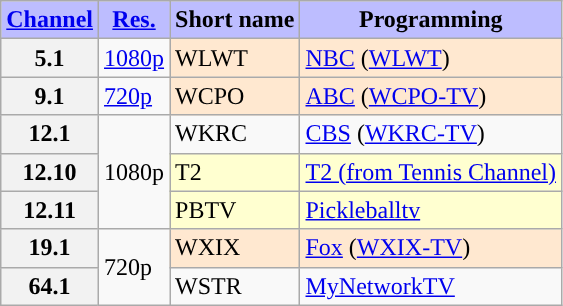<table class="wikitable">
<tr>
<th style="background-color: #bdbdff" scope = "col"><a href='#'>Channel</a></th>
<th style="background-color: #bdbdff" scope = "col"><a href='#'>Res.</a></th>
<th style="background-color: #bdbdff" scope = "col">Short name</th>
<th style="background-color: #bdbdff" scope = "col">Programming</th>
</tr>
<tr>
<th scope = "row">5.1</th>
<td><a href='#'>1080p</a></td>
<td style="background-color:#ffe8d0">WLWT</td>
<td style="background-color:#ffe8d0"><a href='#'>NBC</a> (<a href='#'>WLWT</a>) </td>
</tr>
<tr>
<th scope = "row">9.1</th>
<td><a href='#'>720p</a></td>
<td style="background-color:#ffe8d0">WCPO</td>
<td style="background-color:#ffe8d0"><a href='#'>ABC</a> (<a href='#'>WCPO-TV</a>) </td>
</tr>
<tr>
<th scope = "row">12.1</th>
<td rowspan=3>1080p</td>
<td>WKRC</td>
<td><a href='#'>CBS</a> (<a href='#'>WKRC-TV</a>)</td>
</tr>
<tr>
<th scope = "row">12.10</th>
<td style="background-color:#ffffd0">T2</td>
<td style="background-color:#ffffd0"><a href='#'>T2 (from Tennis Channel)</a></td>
</tr>
<tr>
<th scope = "row">12.11</th>
<td style="background-color:#ffffd0">PBTV</td>
<td style="background-color:#ffffd0"><a href='#'>Pickleballtv</a></td>
</tr>
<tr>
<th scope = "row">19.1</th>
<td rowspan=2>720p</td>
<td style="background-color:#ffe8d0">WXIX</td>
<td style="background-color:#ffe8d0"><a href='#'>Fox</a> (<a href='#'>WXIX-TV</a>) </td>
</tr>
<tr>
<th scope = "row">64.1</th>
<td>WSTR</td>
<td><a href='#'>MyNetworkTV</a></td>
</tr>
</table>
